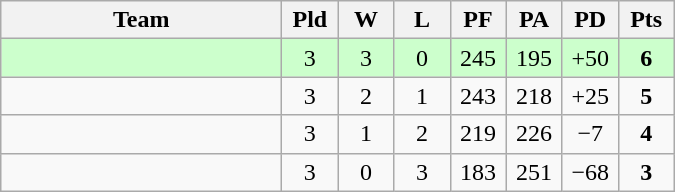<table class=wikitable style="text-align:center">
<tr>
<th width=180>Team</th>
<th width=30>Pld</th>
<th width=30>W</th>
<th width=30>L</th>
<th width=30>PF</th>
<th width=30>PA</th>
<th width=30>PD</th>
<th width=30>Pts</th>
</tr>
<tr bgcolor="#ccffcc">
<td align="left"></td>
<td>3</td>
<td>3</td>
<td>0</td>
<td>245</td>
<td>195</td>
<td>+50</td>
<td><strong>6</strong></td>
</tr>
<tr>
<td align="left"></td>
<td>3</td>
<td>2</td>
<td>1</td>
<td>243</td>
<td>218</td>
<td>+25</td>
<td><strong>5</strong></td>
</tr>
<tr>
<td align="left"></td>
<td>3</td>
<td>1</td>
<td>2</td>
<td>219</td>
<td>226</td>
<td>−7</td>
<td><strong>4</strong></td>
</tr>
<tr>
<td align="left"></td>
<td>3</td>
<td>0</td>
<td>3</td>
<td>183</td>
<td>251</td>
<td>−68</td>
<td><strong>3</strong></td>
</tr>
</table>
